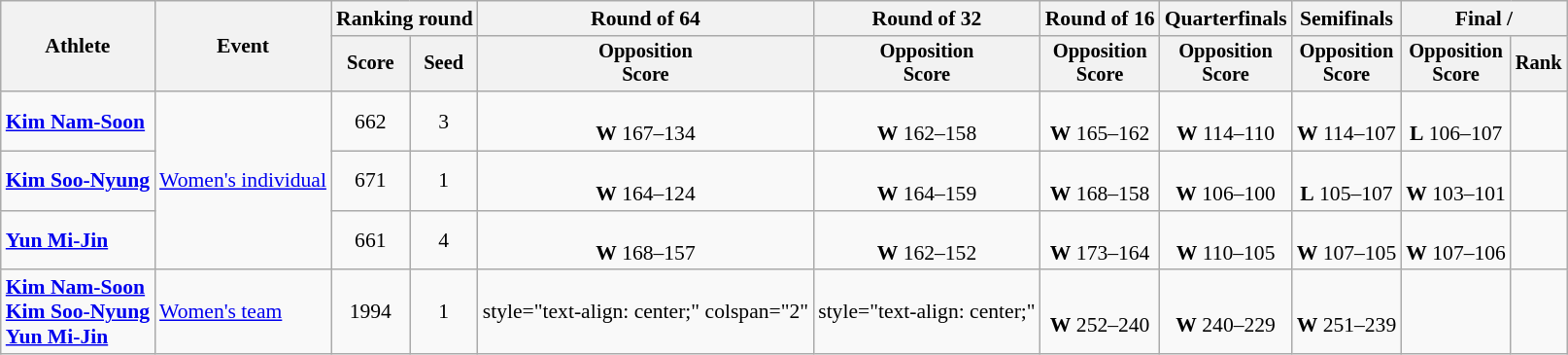<table class="wikitable" style="font-size:90%">
<tr>
<th rowspan="2">Athlete</th>
<th rowspan="2">Event</th>
<th colspan="2">Ranking round</th>
<th>Round of 64</th>
<th>Round of 32</th>
<th>Round of 16</th>
<th>Quarterfinals</th>
<th>Semifinals</th>
<th colspan="2">Final / </th>
</tr>
<tr style="font-size:95%">
<th>Score</th>
<th>Seed</th>
<th>Opposition<br>Score</th>
<th>Opposition<br>Score</th>
<th>Opposition<br>Score</th>
<th>Opposition<br>Score</th>
<th>Opposition<br>Score</th>
<th>Opposition<br>Score</th>
<th>Rank</th>
</tr>
<tr>
<td style="text-align: left;"><strong><a href='#'>Kim Nam-Soon</a></strong></td>
<td rowspan="3" style="text-align: left;"><a href='#'>Women's individual</a></td>
<td style="text-align: center;">662</td>
<td style="text-align: center;">3</td>
<td style="text-align: center;"><br><strong>W</strong> 167–134</td>
<td style="text-align: center;"><br><strong>W</strong> 162–158</td>
<td style="text-align: center;"><br><strong>W</strong> 165–162</td>
<td style="text-align: center;"><br><strong>W</strong> 114–110</td>
<td style="text-align: center;"><br><strong>W</strong> 114–107</td>
<td style="text-align: center;"><br><strong>L</strong> 106–107</td>
<td style="text-align: center;"></td>
</tr>
<tr>
<td style="text-align: left;"><strong><a href='#'>Kim Soo-Nyung</a></strong></td>
<td style="text-align: center;">671</td>
<td style="text-align: center;">1</td>
<td style="text-align: center;"><br><strong>W</strong> 164–124</td>
<td style="text-align: center;"><br><strong>W</strong> 164–159</td>
<td style="text-align: center;"><br><strong>W</strong> 168–158</td>
<td style="text-align: center;"><br><strong>W</strong> 106–100</td>
<td style="text-align: center;"><br><strong>L</strong> 105–107</td>
<td style="text-align: center;"><br><strong>W</strong> 103–101</td>
<td style="text-align: center;"></td>
</tr>
<tr>
<td style="text-align: left;"><strong><a href='#'>Yun Mi-Jin</a></strong></td>
<td style="text-align: center;">661</td>
<td style="text-align: center;">4</td>
<td style="text-align: center;"><br><strong>W</strong> 168–157</td>
<td style="text-align: center;"><br><strong>W</strong> 162–152</td>
<td style="text-align: center;"><br><strong>W</strong> 173–164</td>
<td style="text-align: center;"><br><strong>W</strong> 110–105</td>
<td style="text-align: center;"><br><strong>W</strong> 107–105</td>
<td style="text-align: center;"><br><strong>W</strong> 107–106</td>
<td style="text-align: center;"></td>
</tr>
<tr>
<td style="text-align: left;"><strong><a href='#'>Kim Nam-Soon</a></strong><br> <strong><a href='#'>Kim Soo-Nyung</a></strong><br> <strong><a href='#'>Yun Mi-Jin</a></strong></td>
<td style="text-align: left;"><a href='#'>Women's team</a></td>
<td style="text-align: center;">1994</td>
<td style="text-align: center;">1</td>
<td>style="text-align: center;" colspan="2" </td>
<td>style="text-align: center;" </td>
<td style="text-align: center;"><br><strong>W</strong> 252–240</td>
<td style="text-align: center;"><br><strong>W</strong> 240–229</td>
<td style="text-align: center;"><br><strong>W</strong> 251–239</td>
<td style="text-align: center;"></td>
</tr>
</table>
